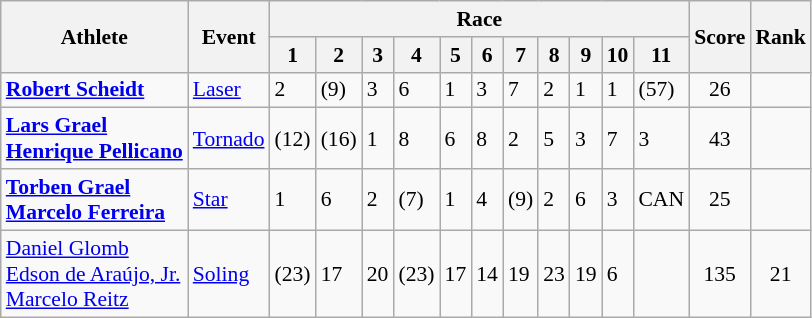<table class=wikitable style="font-size:90%">
<tr>
<th rowspan="2">Athlete</th>
<th rowspan="2">Event</th>
<th colspan="11">Race</th>
<th rowspan="2">Score</th>
<th rowspan="2">Rank</th>
</tr>
<tr>
<th>1</th>
<th>2</th>
<th>3</th>
<th>4</th>
<th>5</th>
<th>6</th>
<th>7</th>
<th>8</th>
<th>9</th>
<th>10</th>
<th>11</th>
</tr>
<tr>
<td><strong><a href='#'>Robert Scheidt</a></strong></td>
<td><a href='#'>Laser</a></td>
<td>2</td>
<td>(9)</td>
<td>3</td>
<td>6</td>
<td>1</td>
<td>3</td>
<td>7</td>
<td>2</td>
<td>1</td>
<td>1</td>
<td>(57)</td>
<td align=center>26</td>
<td align=center></td>
</tr>
<tr>
<td><strong><a href='#'>Lars Grael</a><br><a href='#'>Henrique Pellicano</a></strong></td>
<td><a href='#'>Tornado</a></td>
<td>(12)</td>
<td>(16)</td>
<td>1</td>
<td>8</td>
<td>6</td>
<td>8</td>
<td>2</td>
<td>5</td>
<td>3</td>
<td>7</td>
<td>3</td>
<td align=center>43</td>
<td align=center></td>
</tr>
<tr>
<td><strong><a href='#'>Torben Grael</a><br><a href='#'>Marcelo Ferreira</a></strong></td>
<td><a href='#'>Star</a></td>
<td>1</td>
<td>6</td>
<td>2</td>
<td>(7)</td>
<td>1</td>
<td>4</td>
<td>(9)</td>
<td>2</td>
<td>6</td>
<td>3</td>
<td>CAN</td>
<td align=center>25</td>
<td align=center></td>
</tr>
<tr>
<td><a href='#'>Daniel Glomb</a><br><a href='#'>Edson de Araújo, Jr.</a><br><a href='#'>Marcelo Reitz</a></td>
<td><a href='#'>Soling</a></td>
<td>(23)</td>
<td>17</td>
<td>20</td>
<td>(23)</td>
<td>17</td>
<td>14</td>
<td>19</td>
<td>23</td>
<td>19</td>
<td>6</td>
<td></td>
<td align=center>135</td>
<td align=center>21</td>
</tr>
</table>
